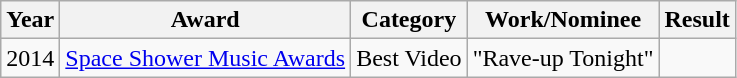<table class="wikitable">
<tr>
<th>Year</th>
<th>Award</th>
<th>Category</th>
<th>Work/Nominee</th>
<th>Result</th>
</tr>
<tr>
<td align="center">2014</td>
<td><a href='#'>Space Shower Music Awards</a></td>
<td>Best Video</td>
<td>"Rave-up Tonight"</td>
<td></td>
</tr>
</table>
